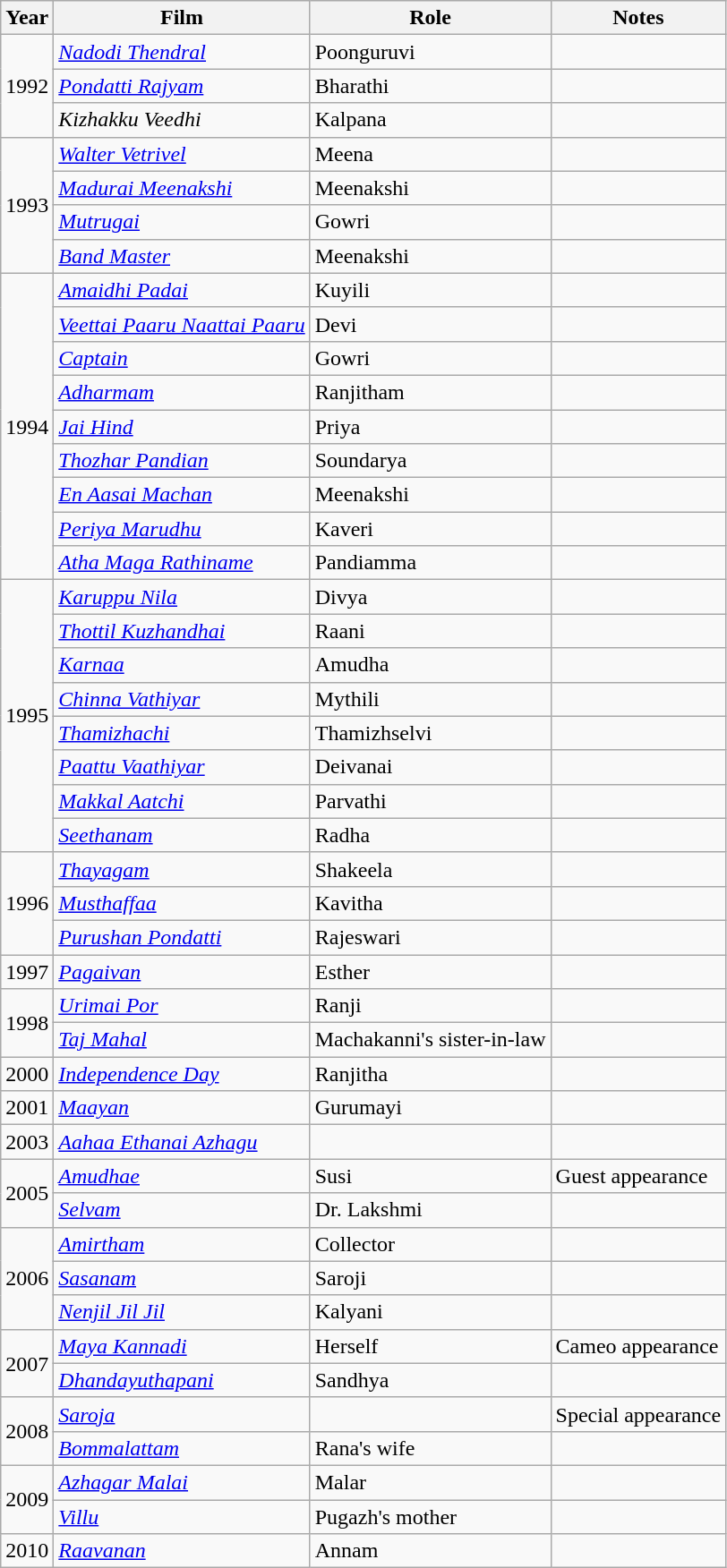<table class="wikitable sortable">
<tr>
<th>Year</th>
<th>Film</th>
<th>Role</th>
<th class=unsortable>Notes</th>
</tr>
<tr>
<td rowspan="3">1992</td>
<td><em><a href='#'>Nadodi Thendral</a></em></td>
<td>Poonguruvi</td>
<td></td>
</tr>
<tr>
<td><em><a href='#'>Pondatti Rajyam</a></em></td>
<td>Bharathi</td>
<td></td>
</tr>
<tr>
<td><em>Kizhakku Veedhi</em></td>
<td>Kalpana</td>
<td></td>
</tr>
<tr>
<td rowspan="4">1993</td>
<td><em><a href='#'>Walter Vetrivel</a></em></td>
<td>Meena</td>
<td></td>
</tr>
<tr>
<td><em><a href='#'>Madurai Meenakshi</a></em></td>
<td>Meenakshi</td>
<td></td>
</tr>
<tr>
<td><em><a href='#'>Mutrugai</a></em></td>
<td>Gowri</td>
<td></td>
</tr>
<tr>
<td><em><a href='#'>Band Master</a></em></td>
<td>Meenakshi</td>
<td></td>
</tr>
<tr>
<td rowspan="9">1994</td>
<td><em><a href='#'>Amaidhi Padai</a></em></td>
<td>Kuyili</td>
<td></td>
</tr>
<tr>
<td><em><a href='#'>Veettai Paaru Naattai Paaru</a></em></td>
<td>Devi</td>
<td></td>
</tr>
<tr>
<td><em><a href='#'>Captain</a></em></td>
<td>Gowri</td>
<td></td>
</tr>
<tr>
<td><em><a href='#'>Adharmam</a></em></td>
<td>Ranjitham</td>
<td></td>
</tr>
<tr>
<td><em><a href='#'>Jai Hind</a></em></td>
<td>Priya</td>
<td></td>
</tr>
<tr>
<td><em><a href='#'>Thozhar Pandian</a></em></td>
<td>Soundarya</td>
<td></td>
</tr>
<tr>
<td><em><a href='#'>En Aasai Machan</a></em></td>
<td>Meenakshi</td>
<td></td>
</tr>
<tr>
<td><em><a href='#'>Periya Marudhu</a></em></td>
<td>Kaveri</td>
<td></td>
</tr>
<tr>
<td><em><a href='#'>Atha Maga Rathiname</a></em></td>
<td>Pandiamma</td>
<td></td>
</tr>
<tr>
<td rowspan="8">1995</td>
<td><em><a href='#'>Karuppu Nila</a></em></td>
<td>Divya</td>
<td></td>
</tr>
<tr>
<td><em><a href='#'>Thottil Kuzhandhai</a></em></td>
<td>Raani</td>
<td></td>
</tr>
<tr>
<td><em><a href='#'>Karnaa</a></em></td>
<td>Amudha</td>
<td></td>
</tr>
<tr>
<td><em><a href='#'>Chinna Vathiyar</a></em></td>
<td>Mythili</td>
<td></td>
</tr>
<tr>
<td><em><a href='#'>Thamizhachi</a></em></td>
<td>Thamizhselvi</td>
<td></td>
</tr>
<tr>
<td><em><a href='#'>Paattu Vaathiyar</a></em></td>
<td>Deivanai</td>
<td></td>
</tr>
<tr>
<td><em><a href='#'>Makkal Aatchi</a></em></td>
<td>Parvathi</td>
<td></td>
</tr>
<tr>
<td><em><a href='#'>Seethanam</a></em></td>
<td>Radha</td>
<td></td>
</tr>
<tr>
<td rowspan="3">1996</td>
<td><em><a href='#'>Thayagam</a></em></td>
<td>Shakeela</td>
<td></td>
</tr>
<tr>
<td><em><a href='#'>Musthaffaa</a></em></td>
<td>Kavitha</td>
<td></td>
</tr>
<tr>
<td><em><a href='#'>Purushan Pondatti</a></em></td>
<td>Rajeswari</td>
<td></td>
</tr>
<tr>
<td>1997</td>
<td><em><a href='#'>Pagaivan</a></em></td>
<td>Esther</td>
<td></td>
</tr>
<tr>
<td rowspan="2">1998</td>
<td><em><a href='#'>Urimai Por</a></em></td>
<td>Ranji</td>
<td></td>
</tr>
<tr>
<td><em><a href='#'>Taj Mahal</a></em></td>
<td>Machakanni's sister-in-law</td>
<td></td>
</tr>
<tr>
<td>2000</td>
<td><em><a href='#'>Independence Day</a></em></td>
<td>Ranjitha</td>
<td></td>
</tr>
<tr>
<td>2001</td>
<td><em><a href='#'>Maayan</a></em></td>
<td>Gurumayi</td>
<td></td>
</tr>
<tr>
<td>2003</td>
<td><em><a href='#'>Aahaa Ethanai Azhagu</a></em></td>
<td></td>
<td></td>
</tr>
<tr>
<td rowspan="2">2005</td>
<td><em><a href='#'>Amudhae</a></em></td>
<td>Susi</td>
<td>Guest appearance</td>
</tr>
<tr>
<td><em><a href='#'>Selvam</a></em></td>
<td>Dr. Lakshmi</td>
<td></td>
</tr>
<tr>
<td rowspan="3">2006</td>
<td><em><a href='#'>Amirtham</a></em></td>
<td>Collector</td>
<td></td>
</tr>
<tr>
<td><em><a href='#'>Sasanam</a></em></td>
<td>Saroji</td>
<td></td>
</tr>
<tr>
<td><em><a href='#'>Nenjil Jil Jil</a></em></td>
<td>Kalyani</td>
<td></td>
</tr>
<tr>
<td rowspan="2">2007</td>
<td><em><a href='#'>Maya Kannadi</a></em></td>
<td>Herself</td>
<td>Cameo appearance</td>
</tr>
<tr>
<td><em><a href='#'>Dhandayuthapani</a></em></td>
<td>Sandhya</td>
<td></td>
</tr>
<tr>
<td rowspan="2">2008</td>
<td><em><a href='#'>Saroja</a></em></td>
<td></td>
<td>Special appearance</td>
</tr>
<tr>
<td><em><a href='#'>Bommalattam</a></em></td>
<td>Rana's wife</td>
<td></td>
</tr>
<tr>
<td rowspan="2">2009</td>
<td><em><a href='#'>Azhagar Malai</a></em></td>
<td>Malar</td>
<td></td>
</tr>
<tr>
<td><em><a href='#'>Villu</a></em></td>
<td>Pugazh's mother</td>
<td></td>
</tr>
<tr>
<td>2010</td>
<td><em><a href='#'>Raavanan</a></em></td>
<td>Annam</td>
<td></td>
</tr>
</table>
